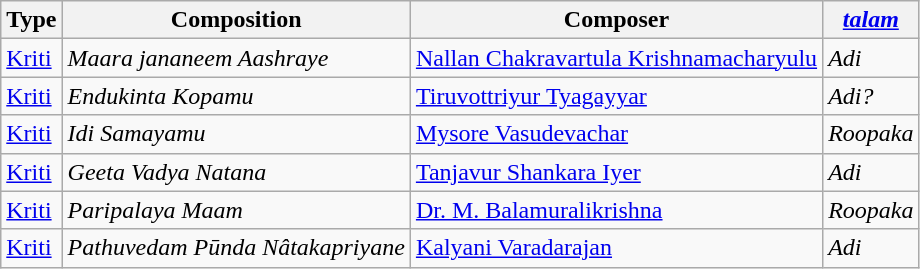<table class="wikitable">
<tr>
<th>Type</th>
<th>Composition</th>
<th>Composer</th>
<th><em><a href='#'>talam</a></em></th>
</tr>
<tr>
<td><a href='#'>Kriti</a></td>
<td><em>Maara jananeem Aashraye</em></td>
<td><a href='#'>Nallan Chakravartula Krishnamacharyulu</a></td>
<td><em>Adi</em></td>
</tr>
<tr>
<td><a href='#'>Kriti</a></td>
<td><em>Endukinta Kopamu</em></td>
<td><a href='#'>Tiruvottriyur Tyagayyar</a></td>
<td><em>Adi?</em></td>
</tr>
<tr>
<td><a href='#'>Kriti</a></td>
<td><em>Idi Samayamu</em></td>
<td><a href='#'>Mysore Vasudevachar</a></td>
<td><em>Roopaka</em></td>
</tr>
<tr>
<td><a href='#'>Kriti</a></td>
<td><em>Geeta Vadya Natana</em></td>
<td><a href='#'>Tanjavur Shankara Iyer</a></td>
<td><em>Adi</em></td>
</tr>
<tr>
<td><a href='#'>Kriti</a></td>
<td><em>Paripalaya Maam</em></td>
<td><a href='#'>Dr. M. Balamuralikrishna</a></td>
<td><em>Roopaka</em></td>
</tr>
<tr>
<td><a href='#'>Kriti</a></td>
<td><em>Pathuvedam Pūnda Nâtakapriyane</em></td>
<td><a href='#'>Kalyani Varadarajan</a></td>
<td><em>Adi</em></td>
</tr>
</table>
